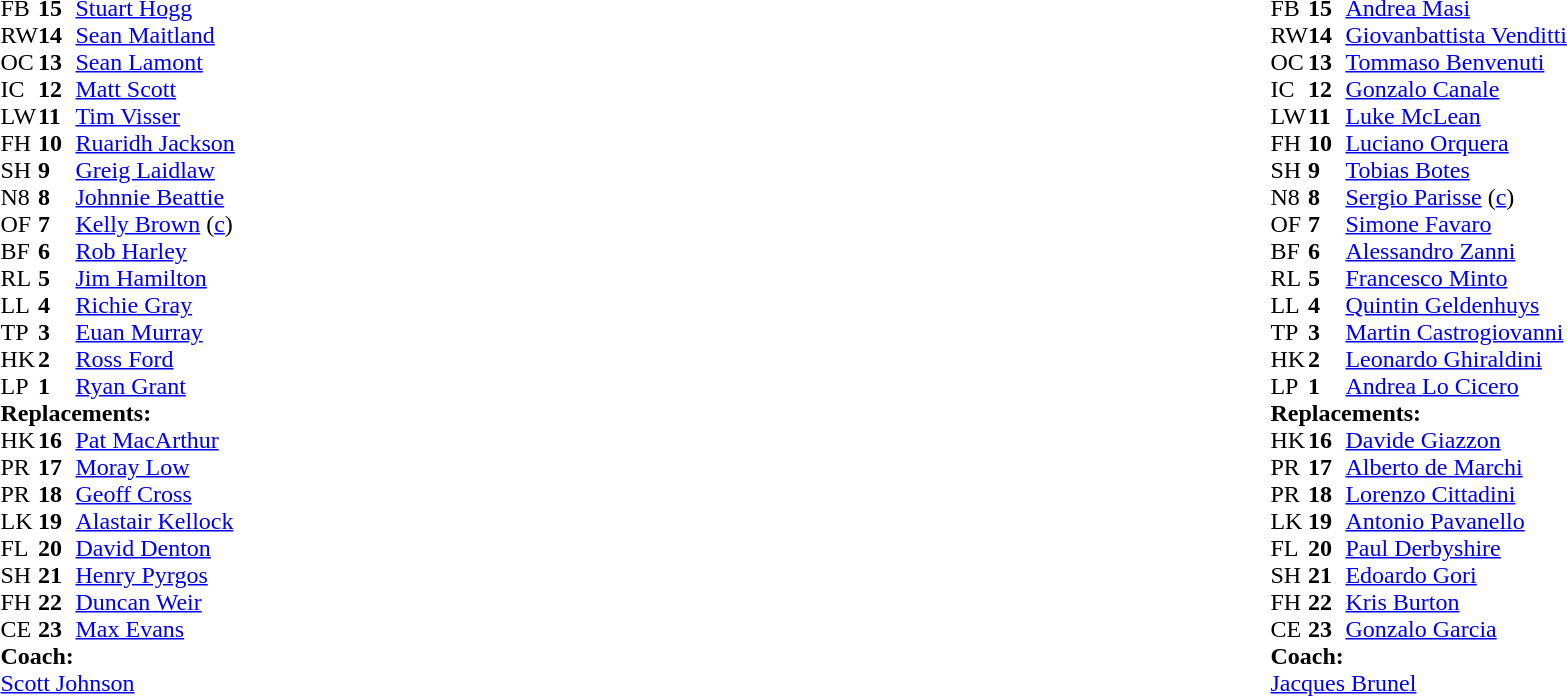<table style="width:100%">
<tr>
<td style="vertical-align:top;width:50%"><br><table cellspacing="0" cellpadding="0">
<tr>
<th width="25"></th>
<th width="25"></th>
</tr>
<tr>
<td>FB</td>
<td><strong>15</strong></td>
<td><a href='#'>Stuart Hogg</a></td>
<td></td>
<td></td>
</tr>
<tr>
<td>RW</td>
<td><strong>14</strong></td>
<td><a href='#'>Sean Maitland</a></td>
</tr>
<tr>
<td>OC</td>
<td><strong>13</strong></td>
<td><a href='#'>Sean Lamont</a></td>
</tr>
<tr>
<td>IC</td>
<td><strong>12</strong></td>
<td><a href='#'>Matt Scott</a></td>
</tr>
<tr>
<td>LW</td>
<td><strong>11</strong></td>
<td><a href='#'>Tim Visser</a></td>
</tr>
<tr>
<td>FH</td>
<td><strong>10</strong></td>
<td><a href='#'>Ruaridh Jackson</a></td>
</tr>
<tr>
<td>SH</td>
<td><strong>9</strong></td>
<td><a href='#'>Greig Laidlaw</a></td>
<td></td>
<td></td>
</tr>
<tr>
<td>N8</td>
<td><strong>8</strong></td>
<td><a href='#'>Johnnie Beattie</a></td>
</tr>
<tr>
<td>OF</td>
<td><strong>7</strong></td>
<td><a href='#'>Kelly Brown</a> (<a href='#'>c</a>)</td>
<td></td>
<td></td>
</tr>
<tr>
<td>BF</td>
<td><strong>6</strong></td>
<td><a href='#'>Rob Harley</a></td>
</tr>
<tr>
<td>RL</td>
<td><strong>5</strong></td>
<td><a href='#'>Jim Hamilton</a></td>
<td></td>
<td></td>
</tr>
<tr>
<td>LL</td>
<td><strong>4</strong></td>
<td><a href='#'>Richie Gray</a></td>
</tr>
<tr>
<td>TP</td>
<td><strong>3</strong></td>
<td><a href='#'>Euan Murray</a></td>
<td></td>
<td></td>
</tr>
<tr>
<td>HK</td>
<td><strong>2</strong></td>
<td><a href='#'>Ross Ford</a></td>
</tr>
<tr>
<td>LP</td>
<td><strong>1</strong></td>
<td><a href='#'>Ryan Grant</a></td>
<td></td>
<td></td>
</tr>
<tr>
<td colspan=3><strong>Replacements:</strong></td>
</tr>
<tr>
<td>HK</td>
<td><strong>16</strong></td>
<td><a href='#'>Pat MacArthur</a></td>
</tr>
<tr>
<td>PR</td>
<td><strong>17</strong></td>
<td><a href='#'>Moray Low</a></td>
<td></td>
<td></td>
</tr>
<tr>
<td>PR</td>
<td><strong>18</strong></td>
<td><a href='#'>Geoff Cross</a></td>
<td></td>
<td></td>
</tr>
<tr>
<td>LK</td>
<td><strong>19</strong></td>
<td><a href='#'>Alastair Kellock</a></td>
<td></td>
<td></td>
</tr>
<tr>
<td>FL</td>
<td><strong>20</strong></td>
<td><a href='#'>David Denton</a></td>
<td></td>
<td></td>
</tr>
<tr>
<td>SH</td>
<td><strong>21</strong></td>
<td><a href='#'>Henry Pyrgos</a></td>
<td></td>
<td></td>
</tr>
<tr>
<td>FH</td>
<td><strong>22</strong></td>
<td><a href='#'>Duncan Weir</a></td>
</tr>
<tr>
<td>CE</td>
<td><strong>23</strong></td>
<td><a href='#'>Max Evans</a></td>
<td></td>
<td></td>
</tr>
<tr>
<td colspan=3><strong>Coach:</strong></td>
</tr>
<tr>
<td colspan="4"> <a href='#'>Scott Johnson</a></td>
</tr>
</table>
</td>
<td valign="top"></td>
<td style="vertical-align:top;width:50%"><br><table cellspacing="0" cellpadding="0" style="margin:auto">
<tr>
<th width="25"></th>
<th width="25"></th>
</tr>
<tr>
<td>FB</td>
<td><strong>15</strong></td>
<td><a href='#'>Andrea Masi</a></td>
</tr>
<tr>
<td>RW</td>
<td><strong>14</strong></td>
<td><a href='#'>Giovanbattista Venditti</a></td>
</tr>
<tr>
<td>OC</td>
<td><strong>13</strong></td>
<td><a href='#'>Tommaso Benvenuti</a></td>
</tr>
<tr>
<td>IC</td>
<td><strong>12</strong></td>
<td><a href='#'>Gonzalo Canale</a></td>
</tr>
<tr>
<td>LW</td>
<td><strong>11</strong></td>
<td><a href='#'>Luke McLean</a></td>
</tr>
<tr>
<td>FH</td>
<td><strong>10</strong></td>
<td><a href='#'>Luciano Orquera</a></td>
<td></td>
<td></td>
</tr>
<tr>
<td>SH</td>
<td><strong>9</strong></td>
<td><a href='#'>Tobias Botes</a></td>
<td></td>
<td></td>
</tr>
<tr>
<td>N8</td>
<td><strong>8</strong></td>
<td><a href='#'>Sergio Parisse</a> (<a href='#'>c</a>)</td>
</tr>
<tr>
<td>OF</td>
<td><strong>7</strong></td>
<td><a href='#'>Simone Favaro</a></td>
<td></td>
<td></td>
</tr>
<tr>
<td>BF</td>
<td><strong>6</strong></td>
<td><a href='#'>Alessandro Zanni</a></td>
</tr>
<tr>
<td>RL</td>
<td><strong>5</strong></td>
<td><a href='#'>Francesco Minto</a></td>
</tr>
<tr>
<td>LL</td>
<td><strong>4</strong></td>
<td><a href='#'>Quintin Geldenhuys</a></td>
<td></td>
<td></td>
</tr>
<tr>
<td>TP</td>
<td><strong>3</strong></td>
<td><a href='#'>Martin Castrogiovanni</a></td>
<td></td>
<td></td>
</tr>
<tr>
<td>HK</td>
<td><strong>2</strong></td>
<td><a href='#'>Leonardo Ghiraldini</a></td>
<td></td>
<td></td>
</tr>
<tr>
<td>LP</td>
<td><strong>1</strong></td>
<td><a href='#'>Andrea Lo Cicero</a></td>
<td></td>
<td></td>
</tr>
<tr>
<td colspan=3><strong>Replacements:</strong></td>
</tr>
<tr>
<td>HK</td>
<td><strong>16</strong></td>
<td><a href='#'>Davide Giazzon</a></td>
<td></td>
<td></td>
</tr>
<tr>
<td>PR</td>
<td><strong>17</strong></td>
<td><a href='#'>Alberto de Marchi</a></td>
<td></td>
<td></td>
</tr>
<tr>
<td>PR</td>
<td><strong>18</strong></td>
<td><a href='#'>Lorenzo Cittadini</a></td>
<td></td>
<td></td>
</tr>
<tr>
<td>LK</td>
<td><strong>19</strong></td>
<td><a href='#'>Antonio Pavanello</a></td>
<td></td>
<td></td>
</tr>
<tr>
<td>FL</td>
<td><strong>20</strong></td>
<td><a href='#'>Paul Derbyshire</a></td>
<td></td>
<td></td>
</tr>
<tr>
<td>SH</td>
<td><strong>21</strong></td>
<td><a href='#'>Edoardo Gori</a></td>
<td></td>
<td></td>
</tr>
<tr>
<td>FH</td>
<td><strong>22</strong></td>
<td><a href='#'>Kris Burton</a></td>
<td></td>
<td></td>
</tr>
<tr>
<td>CE</td>
<td><strong>23</strong></td>
<td><a href='#'>Gonzalo Garcia</a></td>
</tr>
<tr>
<td colspan=3><strong>Coach:</strong></td>
</tr>
<tr>
<td colspan="4"> <a href='#'>Jacques Brunel</a></td>
</tr>
</table>
</td>
</tr>
</table>
